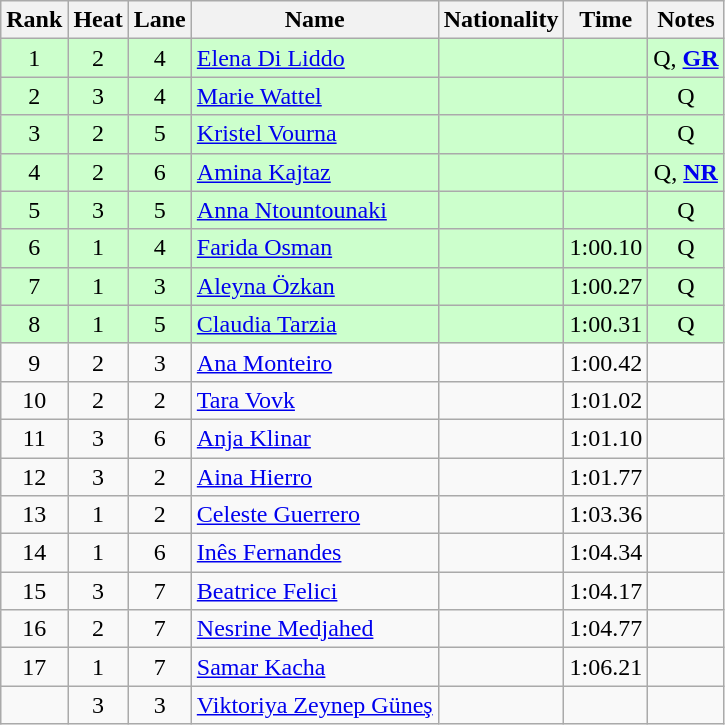<table class="wikitable sortable" style="text-align:center">
<tr>
<th>Rank</th>
<th>Heat</th>
<th>Lane</th>
<th>Name</th>
<th>Nationality</th>
<th>Time</th>
<th>Notes</th>
</tr>
<tr bgcolor=ccffcc>
<td>1</td>
<td>2</td>
<td>4</td>
<td align="left"><a href='#'>Elena Di Liddo</a></td>
<td align="left"></td>
<td></td>
<td>Q, <strong><a href='#'>GR</a></strong></td>
</tr>
<tr bgcolor=ccffcc>
<td>2</td>
<td>3</td>
<td>4</td>
<td align="left"><a href='#'>Marie Wattel</a></td>
<td align="left"></td>
<td></td>
<td>Q</td>
</tr>
<tr bgcolor=ccffcc>
<td>3</td>
<td>2</td>
<td>5</td>
<td align="left"><a href='#'>Kristel Vourna</a></td>
<td align="left"></td>
<td></td>
<td>Q</td>
</tr>
<tr bgcolor=ccffcc>
<td>4</td>
<td>2</td>
<td>6</td>
<td align="left"><a href='#'>Amina Kajtaz</a></td>
<td align="left"></td>
<td></td>
<td>Q, <strong><a href='#'>NR</a></strong></td>
</tr>
<tr bgcolor=ccffcc>
<td>5</td>
<td>3</td>
<td>5</td>
<td align="left"><a href='#'>Anna Ntountounaki</a></td>
<td align="left"></td>
<td></td>
<td>Q</td>
</tr>
<tr bgcolor=ccffcc>
<td>6</td>
<td>1</td>
<td>4</td>
<td align="left"><a href='#'>Farida Osman</a></td>
<td align="left"></td>
<td>1:00.10</td>
<td>Q</td>
</tr>
<tr bgcolor=ccffcc>
<td>7</td>
<td>1</td>
<td>3</td>
<td align="left"><a href='#'>Aleyna Özkan</a></td>
<td align="left"></td>
<td>1:00.27</td>
<td>Q</td>
</tr>
<tr bgcolor=ccffcc>
<td>8</td>
<td>1</td>
<td>5</td>
<td align="left"><a href='#'>Claudia Tarzia</a></td>
<td align="left"></td>
<td>1:00.31</td>
<td>Q</td>
</tr>
<tr>
<td>9</td>
<td>2</td>
<td>3</td>
<td align="left"><a href='#'>Ana Monteiro</a></td>
<td align="left"></td>
<td>1:00.42</td>
<td></td>
</tr>
<tr>
<td>10</td>
<td>2</td>
<td>2</td>
<td align="left"><a href='#'>Tara Vovk</a></td>
<td align="left"></td>
<td>1:01.02</td>
<td></td>
</tr>
<tr>
<td>11</td>
<td>3</td>
<td>6</td>
<td align="left"><a href='#'>Anja Klinar</a></td>
<td align="left"></td>
<td>1:01.10</td>
<td></td>
</tr>
<tr>
<td>12</td>
<td>3</td>
<td>2</td>
<td align="left"><a href='#'>Aina Hierro</a></td>
<td align="left"></td>
<td>1:01.77</td>
<td></td>
</tr>
<tr>
<td>13</td>
<td>1</td>
<td>2</td>
<td align="left"><a href='#'>Celeste Guerrero</a></td>
<td align="left"></td>
<td>1:03.36</td>
<td></td>
</tr>
<tr>
<td>14</td>
<td>1</td>
<td>6</td>
<td align="left"><a href='#'>Inês Fernandes</a></td>
<td align="left"></td>
<td>1:04.34</td>
<td></td>
</tr>
<tr>
<td>15</td>
<td>3</td>
<td>7</td>
<td align="left"><a href='#'>Beatrice Felici</a></td>
<td align="left"></td>
<td>1:04.17</td>
<td></td>
</tr>
<tr>
<td>16</td>
<td>2</td>
<td>7</td>
<td align="left"><a href='#'>Nesrine Medjahed</a></td>
<td align="left"></td>
<td>1:04.77</td>
<td></td>
</tr>
<tr>
<td>17</td>
<td>1</td>
<td>7</td>
<td align="left"><a href='#'>Samar Kacha</a></td>
<td align="left"></td>
<td>1:06.21</td>
<td></td>
</tr>
<tr>
<td></td>
<td>3</td>
<td>3</td>
<td align="left"><a href='#'>Viktoriya Zeynep Güneş</a></td>
<td align="left"></td>
<td></td>
<td></td>
</tr>
</table>
